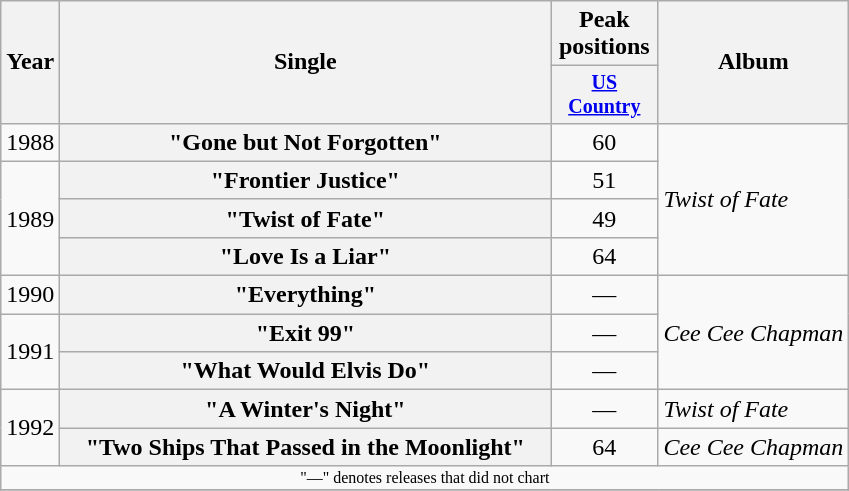<table class="wikitable plainrowheaders" style="text-align:center;">
<tr>
<th rowspan="2">Year</th>
<th rowspan="2" style="width:20em;">Single</th>
<th>Peak positions</th>
<th rowspan="2">Album</th>
</tr>
<tr style="font-size:smaller;">
<th width="65"><a href='#'>US Country</a><br></th>
</tr>
<tr>
<td>1988</td>
<th scope="row">"Gone but Not Forgotten" </th>
<td>60</td>
<td align="left" rowspan="4"><em>Twist of Fate</em></td>
</tr>
<tr>
<td rowspan="3">1989</td>
<th scope="row">"Frontier Justice"</th>
<td>51</td>
</tr>
<tr>
<th scope="row">"Twist of Fate"</th>
<td>49</td>
</tr>
<tr>
<th scope="row">"Love Is a Liar"</th>
<td>64</td>
</tr>
<tr>
<td>1990</td>
<th scope="row">"Everything"</th>
<td>—</td>
<td align="left" rowspan="3"><em>Cee Cee Chapman</em></td>
</tr>
<tr>
<td rowspan="2">1991</td>
<th scope="row">"Exit 99"</th>
<td>—</td>
</tr>
<tr>
<th scope="row">"What Would Elvis Do"</th>
<td>—</td>
</tr>
<tr>
<td rowspan="2">1992</td>
<th scope="row">"A Winter's Night"</th>
<td>—</td>
<td align="left"><em>Twist of Fate</em></td>
</tr>
<tr>
<th scope="row">"Two Ships That Passed in the Moonlight"</th>
<td>64</td>
<td align="left"><em>Cee Cee Chapman</em></td>
</tr>
<tr>
<td colspan="4" style="font-size:8pt">"—" denotes releases that did not chart</td>
</tr>
<tr>
</tr>
</table>
